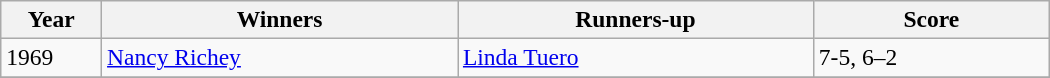<table class="wikitable" style="font-size:98%;">
<tr>
<th style="width:60px;">Year</th>
<th style="width:230px;">Winners</th>
<th style="width:230px;">Runners-up</th>
<th style="width:150px;">Score</th>
</tr>
<tr>
<td>1969</td>
<td> <a href='#'>Nancy Richey</a></td>
<td> <a href='#'>Linda Tuero</a></td>
<td>7-5, 6–2</td>
</tr>
<tr>
</tr>
</table>
